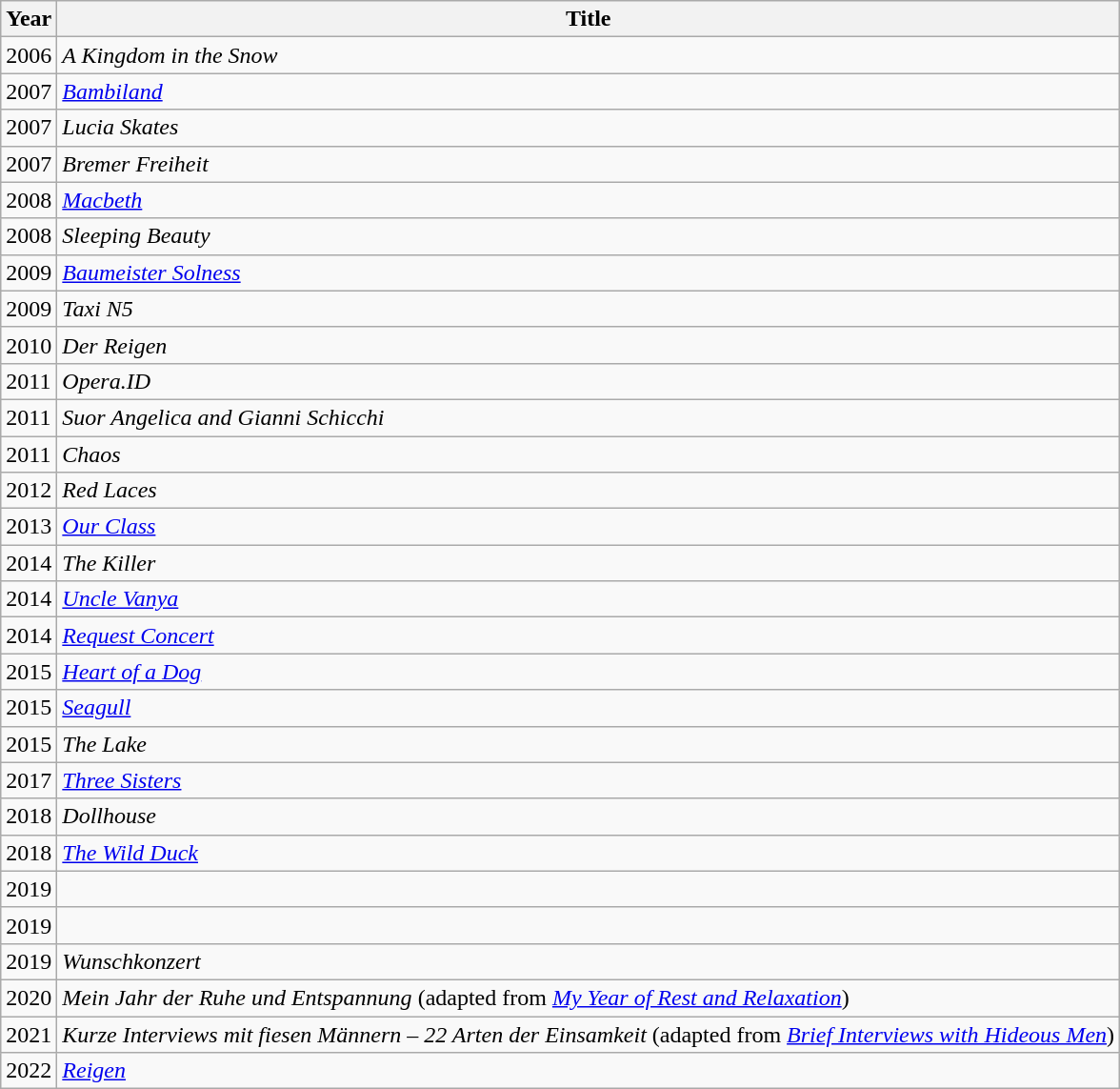<table class="wikitable sortable">
<tr>
<th>Year</th>
<th>Title</th>
</tr>
<tr>
<td>2006</td>
<td><em>A Kingdom in the Snow</em></td>
</tr>
<tr>
<td>2007</td>
<td><em><a href='#'>Bambiland</a></em></td>
</tr>
<tr>
<td>2007</td>
<td><em>Lucia Skates</em></td>
</tr>
<tr>
<td>2007</td>
<td><em>Bremer Freiheit</em></td>
</tr>
<tr>
<td>2008</td>
<td><em><a href='#'>Macbeth</a></em></td>
</tr>
<tr>
<td>2008</td>
<td><em>Sleeping Beauty</em></td>
</tr>
<tr>
<td>2009</td>
<td><em><a href='#'>Baumeister Solness</a></em></td>
</tr>
<tr>
<td>2009</td>
<td><em>Taxi N5</em></td>
</tr>
<tr>
<td>2010</td>
<td><em>Der Reigen</em></td>
</tr>
<tr>
<td>2011</td>
<td><em>Opera.ID</em></td>
</tr>
<tr>
<td>2011</td>
<td><em>Suor Angelica and Gianni Schicchi</em></td>
</tr>
<tr>
<td>2011</td>
<td><em>Chaos</em></td>
</tr>
<tr>
<td>2012</td>
<td><em>Red Laces</em></td>
</tr>
<tr>
<td>2013</td>
<td><em><a href='#'>Our Class</a></em></td>
</tr>
<tr>
<td>2014</td>
<td><em>The Killer</em></td>
</tr>
<tr>
<td>2014</td>
<td><em><a href='#'>Uncle Vanya</a></em></td>
</tr>
<tr>
<td>2014</td>
<td><em><a href='#'>Request Concert</a></em></td>
</tr>
<tr>
<td>2015</td>
<td><em><a href='#'>Heart of a Dog</a></em></td>
</tr>
<tr>
<td>2015</td>
<td><em><a href='#'>Seagull</a></em></td>
</tr>
<tr>
<td>2015</td>
<td><em>The Lake</em></td>
</tr>
<tr>
<td>2017</td>
<td><em><a href='#'>Three Sisters</a></em></td>
</tr>
<tr>
<td>2018</td>
<td><em>Dollhouse</em></td>
</tr>
<tr>
<td>2018</td>
<td><em><a href='#'>The Wild Duck</a></em></td>
</tr>
<tr>
<td>2019</td>
<td><em></em></td>
</tr>
<tr>
<td>2019</td>
<td><em></em></td>
</tr>
<tr>
<td>2019</td>
<td><em>Wunschkonzert</em></td>
</tr>
<tr>
<td>2020</td>
<td><em>Mein Jahr der Ruhe und Entspannung</em> (adapted from <em><a href='#'>My Year of Rest and Relaxation</a></em>)</td>
</tr>
<tr>
<td>2021</td>
<td><em>Kurze Interviews mit fiesen Männern – 22 Arten der Einsamkeit</em> (adapted from <em><a href='#'>Brief Interviews with Hideous Men</a></em>)</td>
</tr>
<tr>
<td>2022</td>
<td><em><a href='#'>Reigen</a></em></td>
</tr>
</table>
